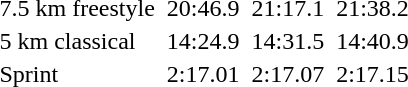<table>
<tr>
<td>7.5 km freestyle</td>
<td></td>
<td>20:46.9</td>
<td></td>
<td>21:17.1</td>
<td></td>
<td>21:38.2</td>
</tr>
<tr>
<td>5 km classical</td>
<td></td>
<td>14:24.9</td>
<td></td>
<td>14:31.5</td>
<td></td>
<td>14:40.9</td>
</tr>
<tr>
<td>Sprint</td>
<td></td>
<td>2:17.01</td>
<td></td>
<td>2:17.07</td>
<td></td>
<td>2:17.15</td>
</tr>
</table>
